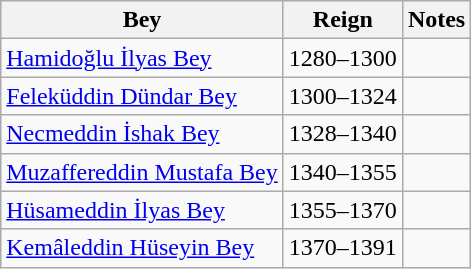<table class="wikitable">
<tr>
<th>Bey</th>
<th>Reign</th>
<th>Notes</th>
</tr>
<tr>
<td><a href='#'>Hamidoğlu İlyas Bey</a></td>
<td>1280–1300</td>
<td></td>
</tr>
<tr>
<td><a href='#'>Feleküddin Dündar Bey</a></td>
<td>1300–1324</td>
<td></td>
</tr>
<tr>
<td><a href='#'>Necmeddin İshak Bey</a></td>
<td>1328–1340</td>
<td></td>
</tr>
<tr>
<td><a href='#'>Muzaffereddin Mustafa Bey</a></td>
<td>1340–1355</td>
<td></td>
</tr>
<tr>
<td><a href='#'>Hüsameddin İlyas Bey</a></td>
<td>1355–1370</td>
<td></td>
</tr>
<tr>
<td><a href='#'>Kemâleddin Hüseyin Bey</a></td>
<td>1370–1391</td>
<td></td>
</tr>
</table>
